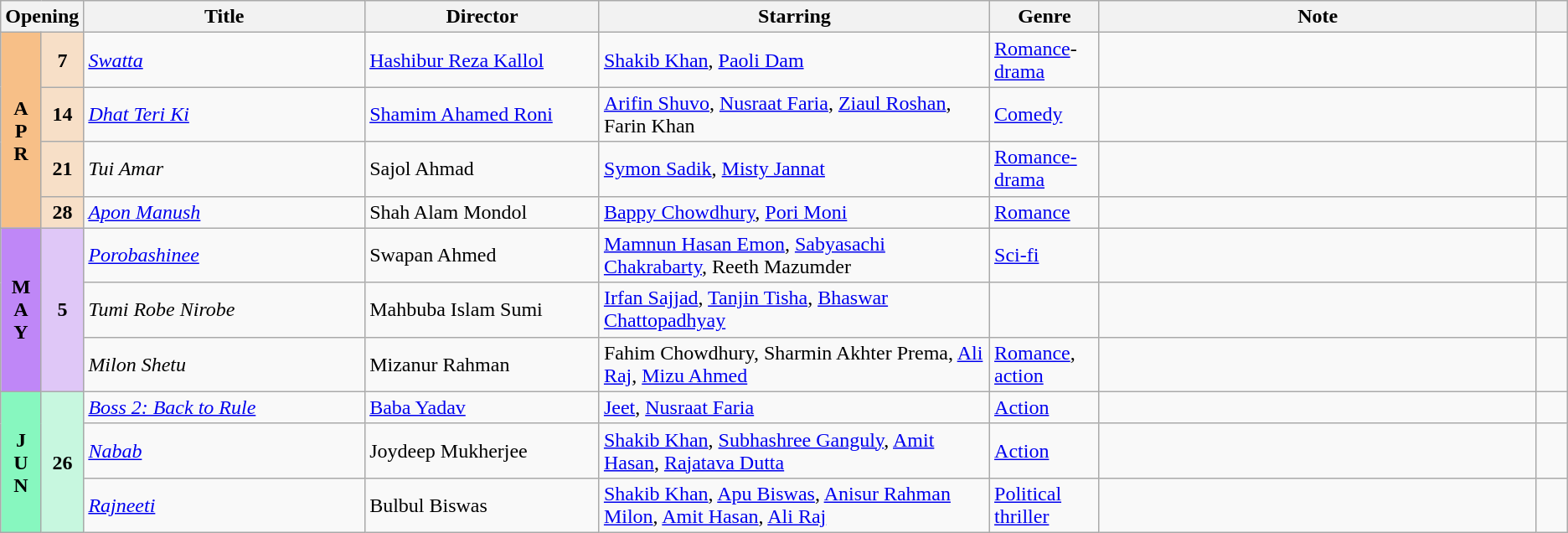<table class="wikitable sortable">
<tr>
<th colspan="2">Opening</th>
<th style="width:18%;">Title</th>
<th style="width:15%;">Director</th>
<th style="width:25%;">Starring</th>
<th style="width:7%;">Genre</th>
<th style="width:28%;">Note</th>
<th style="width:2%;"></th>
</tr>
<tr>
<th rowspan="4" style="text-align:center; background:#f7bf87">A<br>P<br>R</th>
<td style="text-align:center; background:#f7dfc7"><strong>7</strong></td>
<td><em><a href='#'>Swatta</a></em></td>
<td><a href='#'>Hashibur Reza Kallol</a></td>
<td><a href='#'>Shakib Khan</a>, <a href='#'>Paoli Dam</a></td>
<td><a href='#'>Romance</a>-<a href='#'>drama</a></td>
<td></td>
<td></td>
</tr>
<tr>
<td style="text-align:center; background:#f7dfc7;"><strong>14</strong></td>
<td><em><a href='#'>Dhat Teri Ki</a></em></td>
<td><a href='#'>Shamim Ahamed Roni</a></td>
<td><a href='#'>Arifin Shuvo</a>, <a href='#'>Nusraat Faria</a>, <a href='#'>Ziaul Roshan</a>, Farin Khan</td>
<td><a href='#'>Comedy</a></td>
<td></td>
<td></td>
</tr>
<tr>
<td style="text-align:center; background:#f7dfc7;"><strong>21</strong></td>
<td><em>Tui Amar</em></td>
<td>Sajol Ahmad</td>
<td><a href='#'>Symon Sadik</a>, <a href='#'>Misty Jannat</a></td>
<td><a href='#'>Romance-drama</a></td>
<td></td>
<td></td>
</tr>
<tr>
<td style="text-align:center; background:#f7dfc7;"><strong>28</strong></td>
<td><em><a href='#'>Apon Manush</a></em></td>
<td>Shah Alam Mondol</td>
<td><a href='#'>Bappy Chowdhury</a>, <a href='#'>Pori Moni</a></td>
<td><a href='#'>Romance</a></td>
<td></td>
<td></td>
</tr>
<tr>
<th rowspan="3" style="text-align:center; background:#bf87f7">M<br>A<br>Y</th>
<td rowspan="3" style="text-align:center; background:#dfc7f7"><strong>5</strong></td>
<td><em><a href='#'>Porobashinee</a></em></td>
<td>Swapan Ahmed</td>
<td><a href='#'>Mamnun Hasan Emon</a>, <a href='#'>Sabyasachi Chakrabarty</a>, Reeth Mazumder</td>
<td><a href='#'>Sci-fi</a></td>
<td></td>
<td></td>
</tr>
<tr>
<td><em>Tumi Robe Nirobe</em></td>
<td>Mahbuba Islam Sumi</td>
<td><a href='#'>Irfan Sajjad</a>, <a href='#'>Tanjin Tisha</a>, <a href='#'>Bhaswar Chattopadhyay</a></td>
<td></td>
<td></td>
<td></td>
</tr>
<tr>
<td><em>Milon Shetu</em></td>
<td>Mizanur Rahman</td>
<td>Fahim Chowdhury, Sharmin Akhter Prema, <a href='#'>Ali Raj</a>, <a href='#'>Mizu Ahmed</a></td>
<td><a href='#'>Romance</a>, <a href='#'>action</a></td>
<td></td>
<td></td>
</tr>
<tr>
<th rowspan="3" style="text-align:center; background:#87f7bf">J<br>U<br>N</th>
<td rowspan="3" style="text-align:center; background:#c7f7df"><strong>26</strong></td>
<td><em><a href='#'>Boss 2: Back to Rule</a></em></td>
<td><a href='#'>Baba Yadav</a></td>
<td><a href='#'>Jeet</a>, <a href='#'>Nusraat Faria</a></td>
<td><a href='#'>Action</a></td>
<td></td>
<td></td>
</tr>
<tr>
<td><em><a href='#'>Nabab</a></em></td>
<td>Joydeep Mukherjee</td>
<td><a href='#'>Shakib Khan</a>, <a href='#'>Subhashree Ganguly</a>, <a href='#'>Amit Hasan</a>, <a href='#'>Rajatava Dutta</a></td>
<td><a href='#'>Action</a></td>
<td></td>
<td></td>
</tr>
<tr>
<td><em><a href='#'>Rajneeti</a></em></td>
<td>Bulbul Biswas</td>
<td><a href='#'>Shakib Khan</a>, <a href='#'>Apu Biswas</a>, <a href='#'>Anisur Rahman Milon</a>, <a href='#'>Amit Hasan</a>, <a href='#'>Ali Raj</a></td>
<td><a href='#'>Political thriller</a></td>
<td></td>
<td></td>
</tr>
</table>
